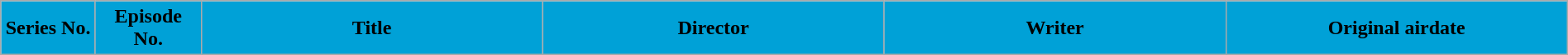<table class="wikitable" style="width:100%;">
<tr>
<th scope="col" style="background:#00A1D7; width:3em">Series No.</th>
<th scope="col" style="background:#00A1D7; width:3em">Episode No.</th>
<th scope="col" style="background:#00A1D7; width:12em">Title</th>
<th scope="col" style="background:#00A1D7; width:12em">Director</th>
<th scope="col" style="background:#00A1D7; width:12em">Writer</th>
<th scope="col" style="background:#00A1D7; width:12em">Original airdate<br>











</th>
</tr>
</table>
